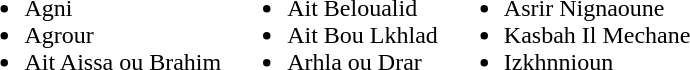<table>
<tr>
<td><br><ul><li>Agni</li><li>Agrour</li><li>Ait Aissa ou Brahim</li></ul></td>
<td><br><ul><li>Ait Beloualid</li><li>Ait Bou Lkhlad</li><li>Arhla ou Drar</li></ul></td>
<td><br><ul><li>Asrir Nignaoune</li><li>Kasbah Il Mechane</li><li>Izkhnnioun</li></ul></td>
</tr>
</table>
